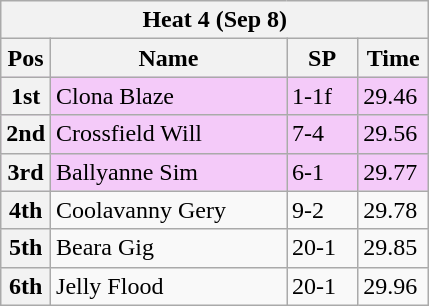<table class="wikitable">
<tr>
<th colspan="6">Heat 4 (Sep 8)</th>
</tr>
<tr>
<th width=20>Pos</th>
<th width=150>Name</th>
<th width=40>SP</th>
<th width=40>Time</th>
</tr>
<tr style="background: #f4caf9;">
<th>1st</th>
<td>Clona Blaze</td>
<td>1-1f</td>
<td>29.46</td>
</tr>
<tr style="background: #f4caf9;">
<th>2nd</th>
<td>Crossfield Will</td>
<td>7-4</td>
<td>29.56</td>
</tr>
<tr style="background: #f4caf9;">
<th>3rd</th>
<td>Ballyanne Sim</td>
<td>6-1</td>
<td>29.77</td>
</tr>
<tr>
<th>4th</th>
<td>Coolavanny Gery</td>
<td>9-2</td>
<td>29.78</td>
</tr>
<tr>
<th>5th</th>
<td>Beara Gig</td>
<td>20-1</td>
<td>29.85</td>
</tr>
<tr>
<th>6th</th>
<td>Jelly Flood</td>
<td>20-1</td>
<td>29.96</td>
</tr>
</table>
